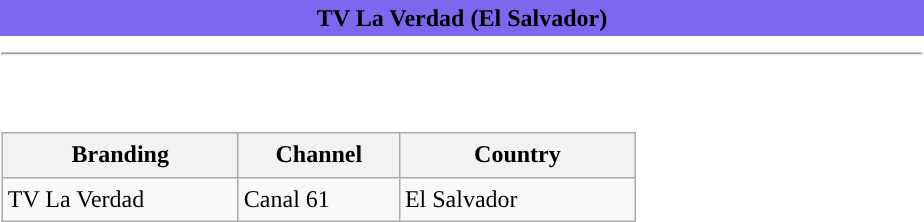<table class="toccolours" style="margin-center:1em; font-size:100%; line-height:1.4em; width:620px;">
<tr>
<th colspan="1" style="text-align:center; background:#7B68EE;"><span><strong>TV La Verdad (El Salvador)</strong></span></th>
</tr>
<tr>
<td colspan="1"><hr></td>
</tr>
<tr>
<td><br><table class="wikitable sortable float center" style="=width:600px;">
<tr>
<th scope="col" style="width: 150px;">Branding</th>
<th scope="col" style="width: 100px;">Channel</th>
<th scope="col" style="width: 150px;">Country</th>
</tr>
<tr>
<td>TV La Verdad</td>
<td>Canal 61</td>
<td>El Salvador</td>
</tr>
</table>
</td>
</tr>
</table>
